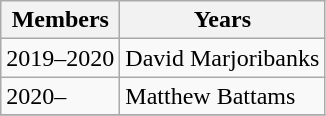<table class="wikitable collapsible">
<tr>
<th>Members</th>
<th>Years</th>
</tr>
<tr>
<td>2019–2020</td>
<td>David Marjoribanks</td>
</tr>
<tr>
<td>2020–</td>
<td>Matthew Battams</td>
</tr>
<tr>
</tr>
</table>
